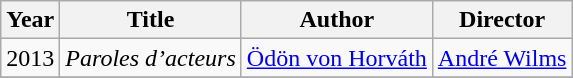<table class="wikitable">
<tr>
<th>Year</th>
<th>Title</th>
<th>Author</th>
<th>Director</th>
</tr>
<tr>
<td>2013</td>
<td><em>Paroles d’acteurs</em></td>
<td><a href='#'>Ödön von Horváth</a></td>
<td><a href='#'>André Wilms</a></td>
</tr>
<tr>
</tr>
</table>
